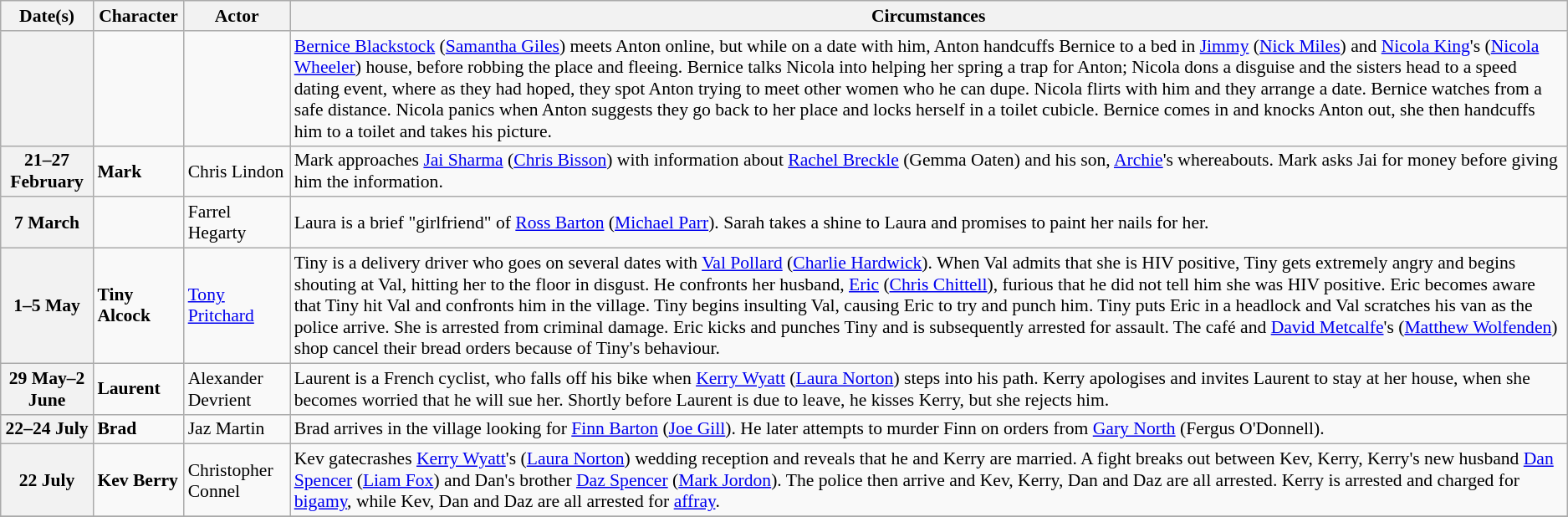<table class="wikitable plainrowheaders" style="font-size:90%">
<tr>
<th scope="col">Date(s)</th>
<th scope="col">Character</th>
<th scope="col">Actor</th>
<th scope="col">Circumstances</th>
</tr>
<tr>
<th scope="row"></th>
<td></td>
<td></td>
<td><a href='#'>Bernice Blackstock</a> (<a href='#'>Samantha Giles</a>) meets Anton online, but while on a date with him, Anton handcuffs Bernice to a bed in <a href='#'>Jimmy</a> (<a href='#'>Nick Miles</a>) and <a href='#'>Nicola King</a>'s (<a href='#'>Nicola Wheeler</a>) house, before robbing the place and fleeing. Bernice talks Nicola into helping her spring a trap for Anton; Nicola dons a disguise and the sisters head to a speed dating event, where as they had hoped, they spot Anton trying to meet other women who he can dupe. Nicola flirts with him and they arrange a date. Bernice watches from a safe distance. Nicola panics when Anton suggests they go back to her place and locks herself in a toilet cubicle. Bernice comes in and knocks Anton out, she then handcuffs him to a toilet and takes his picture.</td>
</tr>
<tr>
<th scope="row">21–27 February</th>
<td><strong>Mark</strong></td>
<td>Chris Lindon</td>
<td>Mark approaches <a href='#'>Jai Sharma</a> (<a href='#'>Chris Bisson</a>) with information about <a href='#'>Rachel Breckle</a> (Gemma Oaten) and his son, <a href='#'>Archie</a>'s whereabouts. Mark asks Jai for money before giving him the information.</td>
</tr>
<tr>
<th scope="row">7 March</th>
<td></td>
<td>Farrel Hegarty</td>
<td>Laura is a brief "girlfriend" of <a href='#'>Ross Barton</a> (<a href='#'>Michael Parr</a>). Sarah takes a shine to Laura and promises to paint her nails for her.</td>
</tr>
<tr>
<th scope="row">1–5 May</th>
<td><strong>Tiny Alcock</strong> </td>
<td><a href='#'>Tony Pritchard</a></td>
<td>Tiny is a delivery driver who goes on several dates with <a href='#'>Val Pollard</a> (<a href='#'>Charlie Hardwick</a>). When Val admits that she is HIV positive, Tiny gets extremely angry and begins shouting at Val, hitting her to the floor in disgust. He confronts her husband, <a href='#'>Eric</a> (<a href='#'>Chris Chittell</a>), furious that he did not tell him she was HIV positive. Eric becomes aware that Tiny hit Val and confronts him in the village. Tiny begins insulting Val, causing Eric to try and punch him. Tiny puts Eric in a headlock and Val scratches his van as the police arrive. She is arrested from criminal damage. Eric kicks and punches Tiny and is subsequently arrested for assault. The café and <a href='#'>David Metcalfe</a>'s (<a href='#'>Matthew Wolfenden</a>) shop cancel their bread orders because of Tiny's behaviour.</td>
</tr>
<tr>
<th scope="row">29 May–2 June</th>
<td><strong>Laurent</strong></td>
<td>Alexander Devrient</td>
<td>Laurent is a French cyclist, who falls off his bike when <a href='#'>Kerry Wyatt</a> (<a href='#'>Laura Norton</a>) steps into his path. Kerry apologises and invites Laurent to stay at her house, when she becomes worried that he will sue her. Shortly before Laurent is due to leave, he kisses Kerry, but she rejects him.</td>
</tr>
<tr>
<th scope="row">22–24 July</th>
<td><strong>Brad</strong></td>
<td>Jaz Martin</td>
<td>Brad arrives in the village looking for <a href='#'>Finn Barton</a> (<a href='#'>Joe Gill</a>). He later attempts to murder Finn on orders from <a href='#'>Gary North</a> (Fergus O'Donnell).</td>
</tr>
<tr>
<th scope="row">22 July</th>
<td><strong>Kev Berry</strong></td>
<td>Christopher Connel</td>
<td>Kev gatecrashes <a href='#'>Kerry Wyatt</a>'s (<a href='#'>Laura Norton</a>) wedding reception and reveals that he and Kerry are married. A fight breaks out between Kev, Kerry, Kerry's new husband <a href='#'>Dan Spencer</a> (<a href='#'>Liam Fox</a>) and Dan's brother <a href='#'>Daz Spencer</a> (<a href='#'>Mark Jordon</a>). The police then arrive and Kev, Kerry, Dan and Daz are all arrested. Kerry is arrested and charged for <a href='#'>bigamy</a>, while Kev, Dan and Daz are all arrested for <a href='#'>affray</a>.</td>
</tr>
<tr>
</tr>
</table>
